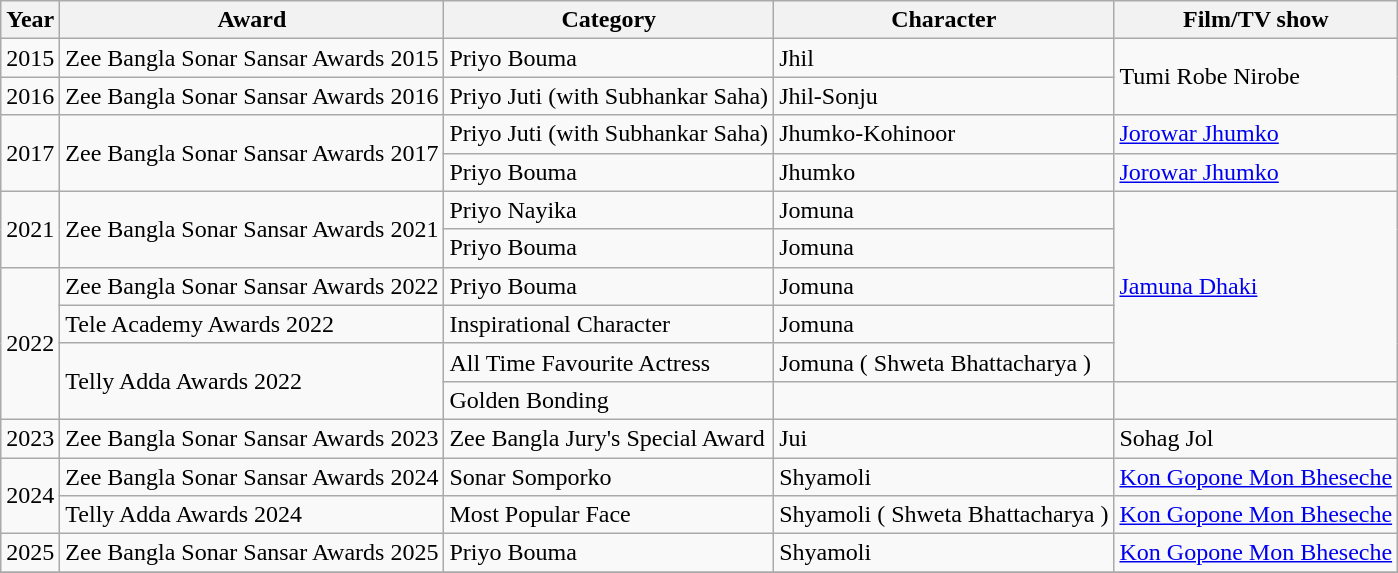<table class="wikitable sortable">
<tr>
<th>Year</th>
<th>Award</th>
<th>Category</th>
<th>Character</th>
<th>Film/TV show</th>
</tr>
<tr>
<td>2015</td>
<td>Zee Bangla Sonar Sansar Awards 2015</td>
<td>Priyo Bouma</td>
<td>Jhil</td>
<td rowspan="2">Tumi Robe Nirobe</td>
</tr>
<tr>
<td>2016</td>
<td>Zee Bangla Sonar Sansar Awards 2016</td>
<td>Priyo Juti (with Subhankar Saha)</td>
<td>Jhil-Sonju</td>
</tr>
<tr>
<td rowspan="2">2017</td>
<td rowspan="2">Zee Bangla Sonar Sansar Awards 2017</td>
<td>Priyo Juti (with Subhankar Saha)</td>
<td>Jhumko-Kohinoor</td>
<td><a href='#'>Jorowar Jhumko</a></td>
</tr>
<tr>
<td>Priyo Bouma</td>
<td>Jhumko</td>
<td><a href='#'>Jorowar Jhumko</a></td>
</tr>
<tr>
<td rowspan="2">2021</td>
<td rowspan="2">Zee Bangla Sonar Sansar Awards 2021</td>
<td>Priyo Nayika</td>
<td>Jomuna</td>
<td rowspan="5"><a href='#'>Jamuna Dhaki</a></td>
</tr>
<tr>
<td>Priyo Bouma</td>
<td>Jomuna</td>
</tr>
<tr>
<td rowspan="4">2022</td>
<td>Zee Bangla Sonar Sansar Awards 2022</td>
<td>Priyo Bouma</td>
<td>Jomuna</td>
</tr>
<tr>
<td>Tele Academy Awards 2022</td>
<td>Inspirational Character</td>
<td>Jomuna</td>
</tr>
<tr>
<td rowspan="2">Telly Adda Awards 2022</td>
<td>All Time Favourite Actress</td>
<td>Jomuna ( Shweta Bhattacharya )</td>
</tr>
<tr>
<td>Golden Bonding</td>
<td></td>
</tr>
<tr>
<td>2023</td>
<td>Zee Bangla Sonar Sansar Awards 2023</td>
<td>Zee Bangla Jury's Special Award</td>
<td>Jui</td>
<td>Sohag Jol</td>
</tr>
<tr>
<td rowspan="2">2024</td>
<td>Zee Bangla Sonar Sansar Awards 2024</td>
<td>Sonar Somporko</td>
<td>Shyamoli</td>
<td><a href='#'>Kon Gopone Mon Bheseche</a></td>
</tr>
<tr>
<td>Telly Adda Awards 2024</td>
<td>Most Popular Face</td>
<td>Shyamoli ( Shweta Bhattacharya )</td>
<td><a href='#'>Kon Gopone Mon Bheseche</a></td>
</tr>
<tr>
<td>2025</td>
<td>Zee Bangla Sonar Sansar Awards 2025</td>
<td>Priyo Bouma</td>
<td>Shyamoli</td>
<td><a href='#'>Kon Gopone Mon Bheseche</a></td>
</tr>
<tr>
</tr>
</table>
